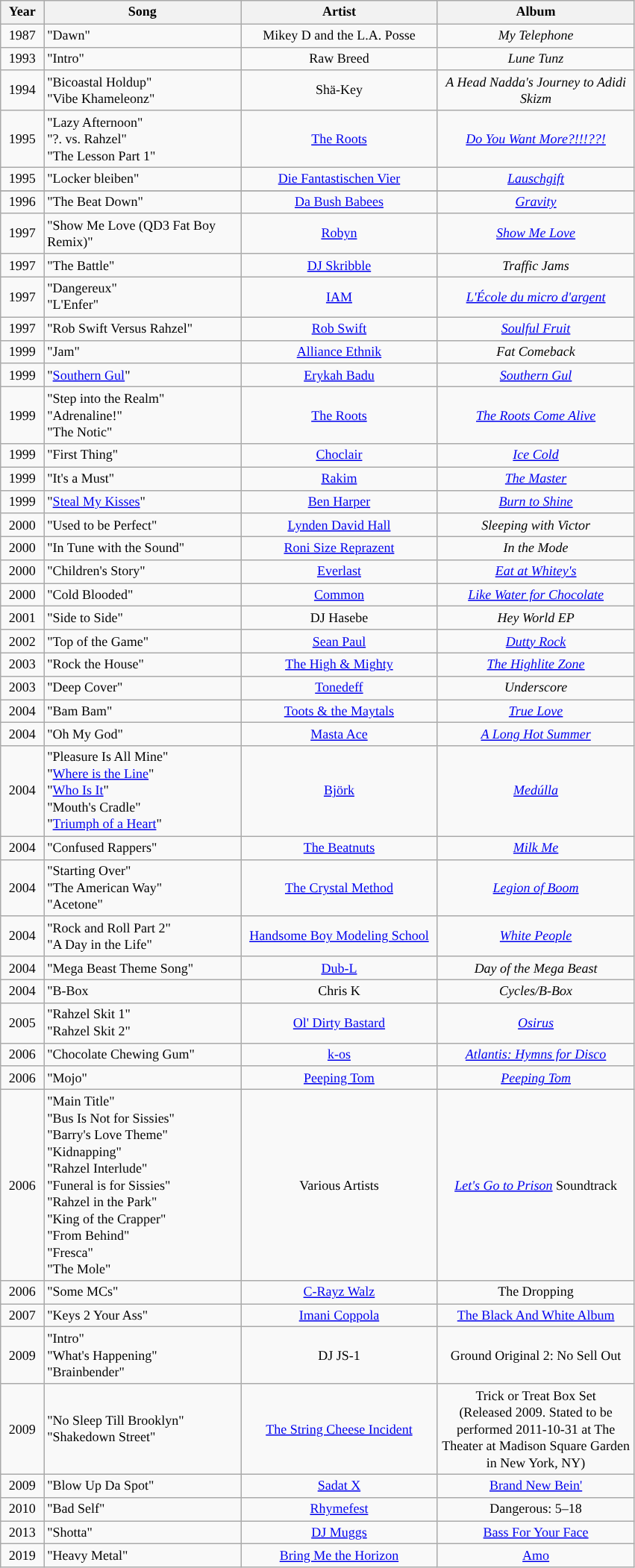<table class="wikitable" style="font-size: 9pt">
<tr>
<th width="33">Year</th>
<th width="170">Song</th>
<th width="170">Artist</th>
<th width="170">Album</th>
</tr>
<tr>
<td align="center">1987</td>
<td>"Dawn"</td>
<td align="center">Mikey D and the L.A. Posse</td>
<td align="center"><em>My Telephone</em></td>
</tr>
<tr>
<td align="center">1993</td>
<td>"Intro"</td>
<td align="center">Raw Breed</td>
<td align="center"><em>Lune Tunz</em></td>
</tr>
<tr>
<td align="center">1994</td>
<td>"Bicoastal Holdup" <br> "Vibe Khameleonz"</td>
<td align="center">Shä-Key</td>
<td align="center"><em>A Head Nadda's Journey to Adidi Skizm</em></td>
</tr>
<tr>
<td align="center">1995</td>
<td>"Lazy Afternoon" <br> "?. vs. Rahzel" <br> "The Lesson Part 1"<br></td>
<td align="center"><a href='#'>The Roots</a></td>
<td align="center"><em><a href='#'>Do You Want More?!!!??!</a></em></td>
</tr>
<tr>
<td align="center">1995</td>
<td>"Locker bleiben"</td>
<td align="center"><a href='#'>Die Fantastischen Vier</a></td>
<td align="center"><em><a href='#'>Lauschgift</a></em></td>
</tr>
<tr>
</tr>
<tr>
<td align="center">1996</td>
<td>"The Beat Down"</td>
<td align="center"><a href='#'>Da Bush Babees</a></td>
<td align="center"><em><a href='#'>Gravity</a></em></td>
</tr>
<tr>
<td align="center">1997</td>
<td>"Show Me Love (QD3 Fat Boy Remix)"</td>
<td align="center"><a href='#'>Robyn</a></td>
<td align="center"><em><a href='#'>Show Me Love</a></em></td>
</tr>
<tr>
<td align="center">1997</td>
<td>"The Battle"</td>
<td align="center"><a href='#'>DJ Skribble</a></td>
<td align="center"><em>Traffic Jams</em></td>
</tr>
<tr>
<td align="center">1997</td>
<td>"Dangereux" <br> "L'Enfer" <br></td>
<td align="center"><a href='#'>IAM</a></td>
<td align="center"><em><a href='#'>L'École du micro d'argent</a></em></td>
</tr>
<tr>
<td align="center">1997</td>
<td>"Rob Swift Versus Rahzel"</td>
<td align="center"><a href='#'>Rob Swift</a></td>
<td align="center"><em><a href='#'>Soulful Fruit</a></em></td>
</tr>
<tr>
<td align="center">1999</td>
<td>"Jam"</td>
<td align="center"><a href='#'>Alliance Ethnik</a></td>
<td align="center"><em>Fat Comeback</em></td>
</tr>
<tr>
<td align="center">1999</td>
<td>"<a href='#'>Southern Gul</a>"</td>
<td align="center"><a href='#'>Erykah Badu</a></td>
<td align="center"><em><a href='#'>Southern Gul</a></em></td>
</tr>
<tr>
<td align="center">1999</td>
<td>"Step into the Realm"<br>"Adrenaline!"<br>"The Notic"<br></td>
<td align="center"><a href='#'>The Roots</a></td>
<td align="center"><em><a href='#'>The Roots Come Alive</a></em></td>
</tr>
<tr>
<td align="center">1999</td>
<td>"First Thing"</td>
<td align="center"><a href='#'>Choclair</a></td>
<td align="center"><em><a href='#'>Ice Cold</a></em></td>
</tr>
<tr>
<td align="center">1999</td>
<td>"It's a Must"</td>
<td align="center"><a href='#'>Rakim</a></td>
<td align="center"><em><a href='#'>The Master</a></em></td>
</tr>
<tr>
<td align="center">1999</td>
<td>"<a href='#'>Steal My Kisses</a>"</td>
<td align="center"><a href='#'>Ben Harper</a></td>
<td align="center"><em><a href='#'>Burn to Shine</a></em></td>
</tr>
<tr>
<td align="center">2000</td>
<td>"Used to be Perfect"</td>
<td align="center"><a href='#'>Lynden David Hall</a></td>
<td align="center"><em>Sleeping with Victor</em></td>
</tr>
<tr>
<td align="center">2000</td>
<td>"In Tune with the Sound"</td>
<td align="center"><a href='#'>Roni Size Reprazent</a></td>
<td align="center"><em>In the Mode</em></td>
</tr>
<tr>
<td align="center">2000</td>
<td>"Children's Story"</td>
<td align="center"><a href='#'>Everlast</a></td>
<td align="center"><em><a href='#'>Eat at Whitey's</a></em></td>
</tr>
<tr>
<td align="center">2000</td>
<td>"Cold Blooded"</td>
<td align="center"><a href='#'>Common</a></td>
<td align="center"><em><a href='#'>Like Water for Chocolate</a></em></td>
</tr>
<tr>
<td align="center">2001</td>
<td>"Side to Side"</td>
<td align="center">DJ Hasebe</td>
<td align="center"><em>Hey World EP</em></td>
</tr>
<tr>
<td align="center">2002</td>
<td>"Top of the Game"</td>
<td align="center"><a href='#'>Sean Paul</a></td>
<td align="center"><em><a href='#'>Dutty Rock</a></em></td>
</tr>
<tr>
<td align="center">2003</td>
<td>"Rock the House"</td>
<td align="center"><a href='#'>The High & Mighty</a></td>
<td align="center"><em><a href='#'>The Highlite Zone</a></em></td>
</tr>
<tr>
<td align="center">2003</td>
<td>"Deep Cover"</td>
<td align="center"><a href='#'>Tonedeff</a></td>
<td align="center"><em>Underscore</em></td>
</tr>
<tr>
<td align="center">2004</td>
<td>"Bam Bam"</td>
<td align="center"><a href='#'>Toots & the Maytals</a></td>
<td align="center"><em><a href='#'>True Love</a></em></td>
</tr>
<tr>
<td align="center">2004</td>
<td>"Oh My God"</td>
<td align="center"><a href='#'>Masta Ace</a></td>
<td align="center"><em><a href='#'>A Long Hot Summer</a></em></td>
</tr>
<tr>
<td align="center">2004</td>
<td>"Pleasure Is All Mine" <br> "<a href='#'>Where is the Line</a>" <br> "<a href='#'>Who Is It</a>" <br> "Mouth's Cradle" <br> "<a href='#'>Triumph of a Heart</a>"</td>
<td align="center"><a href='#'>Björk</a></td>
<td align="center"><em><a href='#'>Medúlla</a></em></td>
</tr>
<tr>
<td align="center">2004</td>
<td>"Confused Rappers"</td>
<td align="center"><a href='#'>The Beatnuts</a></td>
<td align="center"><em><a href='#'>Milk Me</a></em></td>
</tr>
<tr>
<td align="center">2004</td>
<td>"Starting Over"<br> "The American Way"<br> "Acetone"</td>
<td align="center"><a href='#'>The Crystal Method</a></td>
<td align="center"><em><a href='#'>Legion of Boom</a></em></td>
</tr>
<tr>
<td align="center">2004</td>
<td>"Rock and Roll Part 2"<br>"A Day in the Life"<br></td>
<td align="center"><a href='#'>Handsome Boy Modeling School</a></td>
<td align="center"><em><a href='#'>White People</a></em></td>
</tr>
<tr>
<td align="center">2004</td>
<td>"Mega Beast Theme Song"</td>
<td align="center"><a href='#'>Dub-L</a></td>
<td align="center"><em>Day of the Mega Beast</em></td>
</tr>
<tr>
<td align="center">2004</td>
<td>"B-Box</td>
<td align="center">Chris K</td>
<td align="center"><em>Cycles/B-Box</em></td>
</tr>
<tr>
<td align="center">2005</td>
<td>"Rahzel Skit 1" <br> "Rahzel Skit 2"</td>
<td align="center"><a href='#'>Ol' Dirty Bastard</a></td>
<td align="center"><em><a href='#'>Osirus</a></em></td>
</tr>
<tr>
<td align="center">2006</td>
<td>"Chocolate Chewing Gum" <br></td>
<td align="center"><a href='#'>k-os</a></td>
<td align="center"><em><a href='#'>Atlantis: Hymns for Disco</a></em></td>
</tr>
<tr>
<td align="center">2006</td>
<td>"Mojo" <br></td>
<td align="center"><a href='#'>Peeping Tom</a></td>
<td align="center"><em><a href='#'>Peeping Tom</a></em></td>
</tr>
<tr>
<td align="center">2006</td>
<td>"Main Title"<br>"Bus Is Not for Sissies"<br>"Barry's Love Theme"<br>"Kidnapping"<br>"Rahzel Interlude"<br>"Funeral is for Sissies"<br>"Rahzel in the Park"<br>"King of the Crapper"<br>"From Behind"<br>"Fresca"<br>"The Mole"<br></td>
<td align="center">Various Artists</td>
<td align="center"><em><a href='#'>Let's Go to Prison</a></em> Soundtrack<em></td>
</tr>
<tr>
<td align="center">2006</td>
<td>"Some MCs" <br></td>
<td align="center"><a href='#'>C-Rayz Walz</a></td>
<td align="center"></em>The Dropping<em></td>
</tr>
<tr>
<td align="center">2007</td>
<td>"Keys 2 Your Ass"<br></td>
<td align="center"><a href='#'>Imani Coppola</a></td>
<td align="center"></em><a href='#'>The Black And White Album</a><em></td>
</tr>
<tr>
<td align="center">2009</td>
<td>"Intro"<br>"What's Happening"<br>"Brainbender"<br></td>
<td align="center">DJ JS-1</td>
<td align="center"></em>Ground Original 2: No Sell Out<em></td>
</tr>
<tr>
<td align="center">2009</td>
<td>"No Sleep Till Brooklyn"<br>"Shakedown Street"<br></td>
<td align="center"><a href='#'>The String Cheese Incident</a></td>
<td align="center"></em>Trick or Treat Box Set<br>(Released 2009. Stated to be performed 2011-10-31 at The Theater at Madison Square Garden in New York, NY)<em></td>
</tr>
<tr>
<td align="center">2009</td>
<td>"Blow Up Da Spot"<br></td>
<td align="center"><a href='#'>Sadat X</a></td>
<td align="center"></em><a href='#'>Brand New Bein'</a><em></td>
</tr>
<tr>
<td align="center">2010</td>
<td>"Bad Self"</td>
<td align="center"><a href='#'>Rhymefest</a></td>
<td align="center"></em>Dangerous: 5–18<em></td>
</tr>
<tr>
<td align="center">2013</td>
<td>"Shotta"</td>
<td align="center"><a href='#'>DJ Muggs</a></td>
<td align="center"></em><a href='#'>Bass For Your Face</a><em></td>
</tr>
<tr>
<td align="center">2019</td>
<td>"Heavy Metal"</td>
<td align="center"><a href='#'>Bring Me the Horizon</a></td>
<td align="center"></em><a href='#'>Amo</a><em></td>
</tr>
</table>
